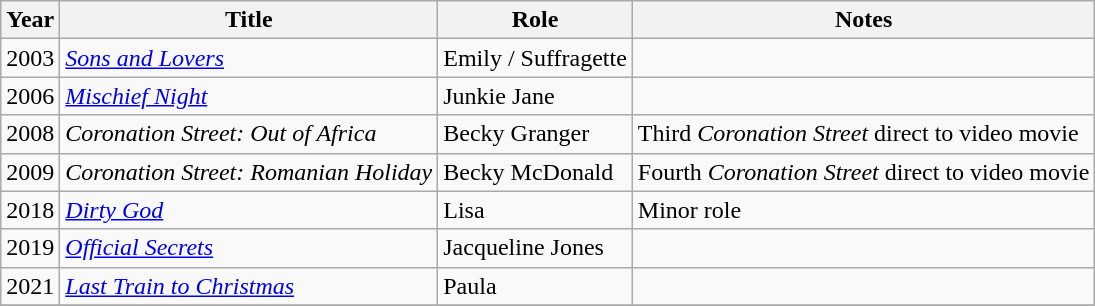<table class="wikitable">
<tr>
<th>Year</th>
<th>Title</th>
<th>Role</th>
<th>Notes</th>
</tr>
<tr>
<td>2003</td>
<td><em><a href='#'>Sons and Lovers</a></em></td>
<td>Emily / Suffragette</td>
<td></td>
</tr>
<tr>
<td>2006</td>
<td><em><a href='#'>Mischief Night</a></em></td>
<td>Junkie Jane</td>
<td></td>
</tr>
<tr>
<td>2008</td>
<td><em>Coronation Street: Out of Africa</em></td>
<td>Becky Granger</td>
<td>Third <em>Coronation Street</em> direct to video movie</td>
</tr>
<tr>
<td>2009</td>
<td><em>Coronation Street: Romanian Holiday</em></td>
<td>Becky McDonald</td>
<td>Fourth <em>Coronation Street</em> direct to video movie</td>
</tr>
<tr>
<td>2018</td>
<td><em><a href='#'>Dirty God</a></em></td>
<td>Lisa</td>
<td>Minor role</td>
</tr>
<tr>
<td>2019</td>
<td><em><a href='#'>Official Secrets</a></em></td>
<td>Jacqueline Jones</td>
<td></td>
</tr>
<tr>
<td>2021</td>
<td><em><a href='#'>Last Train to Christmas</a></em></td>
<td>Paula</td>
<td></td>
</tr>
<tr>
</tr>
</table>
